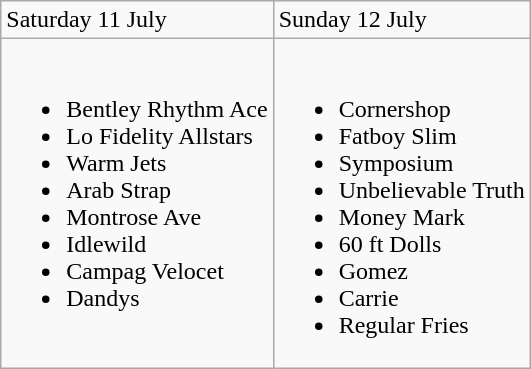<table class="wikitable">
<tr>
<td>Saturday 11 July</td>
<td>Sunday 12 July</td>
</tr>
<tr valign="top">
<td><br><ul><li>Bentley Rhythm Ace</li><li>Lo Fidelity Allstars</li><li>Warm Jets</li><li>Arab Strap</li><li>Montrose Ave</li><li>Idlewild</li><li>Campag Velocet</li><li>Dandys</li></ul></td>
<td><br><ul><li>Cornershop</li><li>Fatboy Slim</li><li>Symposium</li><li>Unbelievable Truth</li><li>Money Mark</li><li>60 ft Dolls</li><li>Gomez</li><li>Carrie</li><li>Regular Fries</li></ul></td>
</tr>
</table>
